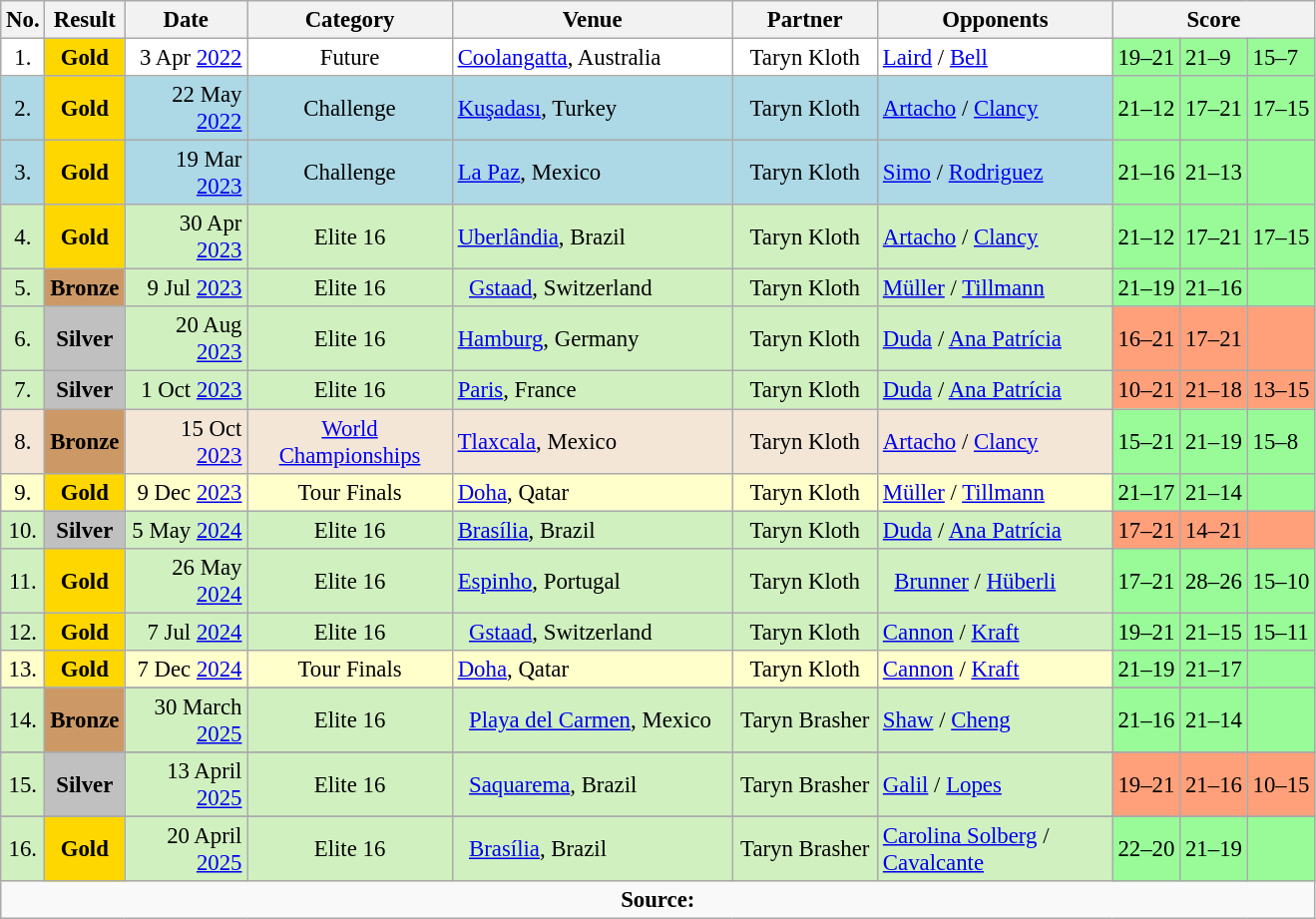<table class="sortable wikitable" style=font-size:95%>
<tr>
<th>No.</th>
<th>Result</th>
<th width="75">Date</th>
<th width="130">Category</th>
<th width="180">Venue</th>
<th width="90">Partner</th>
<th width="150">Opponents</th>
<th colspan="3">Score</th>
</tr>
<tr bgcolor=#ffffff>
<td align=center>1.</td>
<td align=center style="background:gold;"><strong>Gold</strong></td>
<td align=right>3 Apr <a href='#'>2022</a></td>
<td align=center>Future</td>
<td> <a href='#'>Coolangatta</a>, Australia</td>
<td align=center>Taryn Kloth</td>
<td> <a href='#'>Laird</a> / <a href='#'>Bell</a></td>
<td bgcolor=98FB98>19–21</td>
<td bgcolor=98FB98>21–9</td>
<td bgcolor=98FB98>15–7</td>
</tr>
<tr bgcolor=lightblue>
<td align=center>2.</td>
<td align=center style="background:gold;"><strong>Gold</strong></td>
<td align=right>22 May <a href='#'>2022</a></td>
<td align=center>Challenge</td>
<td> <a href='#'>Kuşadası</a>, Turkey</td>
<td align=center>Taryn Kloth</td>
<td> <a href='#'>Artacho</a> / <a href='#'>Clancy</a></td>
<td bgcolor=98FB98>21–12</td>
<td bgcolor=98FB98>17–21</td>
<td bgcolor=98FB98>17–15</td>
</tr>
<tr bgcolor=lightblue>
<td align=center>3.</td>
<td align=center style="background:gold;"><strong>Gold</strong></td>
<td align=right>19 Mar <a href='#'>2023</a></td>
<td align=center>Challenge</td>
<td> <a href='#'>La Paz</a>, Mexico</td>
<td align=center>Taryn Kloth</td>
<td> <a href='#'>Simo</a> / <a href='#'>Rodriguez</a></td>
<td bgcolor=98FB98>21–16</td>
<td bgcolor=98FB98>21–13</td>
<td bgcolor=98FB98></td>
</tr>
<tr bgcolor=#d0f0c0>
<td align=center>4.</td>
<td align=center style="background:gold;"><strong>Gold</strong></td>
<td align=right>30 Apr <a href='#'>2023</a></td>
<td align=center>Elite 16</td>
<td> <a href='#'>Uberlândia</a>, Brazil</td>
<td align=center>Taryn Kloth</td>
<td> <a href='#'>Artacho</a> / <a href='#'>Clancy</a></td>
<td bgcolor=98FB98>21–12</td>
<td bgcolor=98FB98>17–21</td>
<td bgcolor=98FB98>17–15</td>
</tr>
<tr bgcolor=#d0f0c0>
<td align=center>5.</td>
<td align=center style="background:#cc9966;"><strong>Bronze</strong></td>
<td align=right>9 Jul <a href='#'>2023</a></td>
<td align=center>Elite 16</td>
<td>  <a href='#'>Gstaad</a>, Switzerland</td>
<td align=center>Taryn Kloth</td>
<td> <a href='#'>Müller</a> / <a href='#'>Tillmann</a></td>
<td bgcolor=98FB98>21–19</td>
<td bgcolor=98FB98>21–16</td>
<td bgcolor=98FB98></td>
</tr>
<tr bgcolor=#d0f0c0>
<td align=center>6.</td>
<td align=center style="background:silver;"><strong>Silver</strong></td>
<td align=right>20 Aug <a href='#'>2023</a></td>
<td align=center>Elite 16</td>
<td> <a href='#'>Hamburg</a>, Germany</td>
<td align=center>Taryn Kloth</td>
<td> <a href='#'>Duda</a> / <a href='#'>Ana Patrícia</a></td>
<td style="background:#ffa07a;">16–21</td>
<td style="background:#ffa07a;">17–21</td>
<td style="background:#ffa07a;"></td>
</tr>
<tr bgcolor=#d0f0c0>
<td align=center>7.</td>
<td align=center style="background:silver;"><strong>Silver</strong></td>
<td align=right>1 Oct <a href='#'>2023</a></td>
<td align=center>Elite 16</td>
<td> <a href='#'>Paris</a>, France</td>
<td align=center>Taryn Kloth</td>
<td> <a href='#'>Duda</a> / <a href='#'>Ana Patrícia</a></td>
<td style="background:#ffa07a;">10–21</td>
<td style="background:#ffa07a;">21–18</td>
<td style="background:#ffa07a;">13–15</td>
</tr>
<tr bgcolor=#f3e6d7>
<td align=center>8.</td>
<td align=center style="background:#cc9966;"><strong>Bronze</strong></td>
<td align=right>15 Oct <a href='#'>2023</a></td>
<td align=center><a href='#'>World Championships</a></td>
<td> <a href='#'>Tlaxcala</a>, Mexico</td>
<td align=center>Taryn Kloth</td>
<td> <a href='#'>Artacho</a> / <a href='#'>Clancy</a></td>
<td bgcolor=98FB98>15–21</td>
<td bgcolor=98FB98>21–19</td>
<td bgcolor=98FB98>15–8</td>
</tr>
<tr bgcolor=#ffffcc>
<td align=center>9.</td>
<td align=center style="background:gold;"><strong>Gold</strong></td>
<td align=right>9 Dec <a href='#'>2023</a></td>
<td align=center>Tour Finals</td>
<td> <a href='#'>Doha</a>, Qatar</td>
<td align=center>Taryn Kloth</td>
<td> <a href='#'>Müller</a> / <a href='#'>Tillmann</a></td>
<td bgcolor=98FB98>21–17</td>
<td bgcolor=98FB98>21–14</td>
<td bgcolor=98FB98></td>
</tr>
<tr bgcolor=#d0f0c0>
<td align=center>10.</td>
<td align=center style="background:silver;"><strong>Silver</strong></td>
<td align=right>5 May <a href='#'>2024</a></td>
<td align=center>Elite 16</td>
<td> <a href='#'>Brasília</a>, Brazil</td>
<td align=center>Taryn Kloth</td>
<td> <a href='#'>Duda</a> / <a href='#'>Ana Patrícia</a></td>
<td style="background:#ffa07a;">17–21</td>
<td style="background:#ffa07a;">14–21</td>
<td style="background:#ffa07a;"></td>
</tr>
<tr bgcolor=#d0f0c0>
<td align=center>11.</td>
<td align=center style="background:gold;"><strong>Gold</strong></td>
<td align=right>26 May <a href='#'>2024</a></td>
<td align=center>Elite 16</td>
<td> <a href='#'>Espinho</a>, Portugal</td>
<td align=center>Taryn Kloth</td>
<td>  <a href='#'>Brunner</a> / <a href='#'>Hüberli</a></td>
<td bgcolor=98FB98>17–21</td>
<td bgcolor=98FB98>28–26</td>
<td bgcolor=98FB98>15–10</td>
</tr>
<tr bgcolor=#d0f0c0>
<td align=center>12.</td>
<td align=center style="background:gold;"><strong>Gold</strong></td>
<td align=right>7 Jul <a href='#'>2024</a></td>
<td align=center>Elite 16</td>
<td>  <a href='#'>Gstaad</a>, Switzerland</td>
<td align=center>Taryn Kloth</td>
<td> <a href='#'>Cannon</a> / <a href='#'>Kraft</a></td>
<td bgcolor=98FB98>19–21</td>
<td bgcolor=98FB98>21–15</td>
<td bgcolor=98FB98>15–11</td>
</tr>
<tr bgcolor=#ffffcc>
<td align=center>13.</td>
<td align=center style="background:gold;"><strong>Gold</strong></td>
<td align=right>7 Dec <a href='#'>2024</a></td>
<td align=center>Tour Finals</td>
<td> <a href='#'>Doha</a>, Qatar</td>
<td align=center>Taryn Kloth</td>
<td> <a href='#'>Cannon</a> / <a href='#'>Kraft</a></td>
<td bgcolor=98FB98>21–19</td>
<td bgcolor=98FB98>21–17</td>
<td bgcolor=98FB98></td>
</tr>
<tr>
</tr>
<tr bgcolor=#d0f0c0>
<td align=center>14.</td>
<td align=center style="background:#cc9966;"><strong>Bronze</strong></td>
<td align=right>30 March <a href='#'>2025</a></td>
<td align=center>Elite 16</td>
<td>  <a href='#'>Playa del Carmen</a>, Mexico</td>
<td align=center>Taryn Brasher</td>
<td> <a href='#'>Shaw</a> / <a href='#'>Cheng</a></td>
<td bgcolor=98FB98>21–16</td>
<td bgcolor=98FB98>21–14</td>
<td bgcolor=98FB98></td>
</tr>
<tr>
</tr>
<tr bgcolor=#d0f0c0>
<td align=center>15.</td>
<td align=center style="background:silver;"><strong>Silver</strong></td>
<td align=right>13 April <a href='#'>2025</a></td>
<td align=center>Elite 16</td>
<td>  <a href='#'>Saquarema</a>, Brazil</td>
<td align=center>Taryn Brasher</td>
<td> <a href='#'>Galil</a> / <a href='#'>Lopes</a></td>
<td style="background:#ffa07a;">19–21</td>
<td style="background:#ffa07a;">21–16</td>
<td style="background:#ffa07a;">10–15</td>
</tr>
<tr>
</tr>
<tr bgcolor=#d0f0c0>
<td align=center>16.</td>
<td align=center style="background:gold;"><strong>Gold</strong></td>
<td align=right>20 April <a href='#'>2025</a></td>
<td align=center>Elite 16</td>
<td>  <a href='#'>Brasília</a>, Brazil</td>
<td align=center>Taryn Brasher</td>
<td> <a href='#'>Carolina Solberg</a> / <a href='#'>Cavalcante</a></td>
<td bgcolor=98FB98>22–20</td>
<td bgcolor=98FB98>21–19</td>
<td bgcolor=98FB98></td>
</tr>
<tr>
<td align=center colspan ="10"><strong>Source:</strong> </td>
</tr>
</table>
